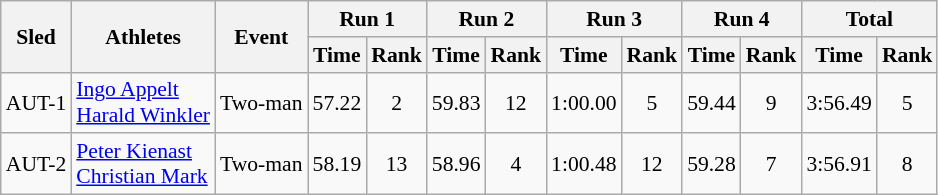<table class="wikitable" border="1" style="font-size:90%">
<tr>
<th rowspan="2">Sled</th>
<th rowspan="2">Athletes</th>
<th rowspan="2">Event</th>
<th colspan="2">Run 1</th>
<th colspan="2">Run 2</th>
<th colspan="2">Run 3</th>
<th colspan="2">Run 4</th>
<th colspan="2">Total</th>
</tr>
<tr>
<th>Time</th>
<th>Rank</th>
<th>Time</th>
<th>Rank</th>
<th>Time</th>
<th>Rank</th>
<th>Time</th>
<th>Rank</th>
<th>Time</th>
<th>Rank</th>
</tr>
<tr>
<td align="center">AUT-1</td>
<td><a href='#'>Ingo Appelt</a><br><a href='#'>Harald Winkler</a></td>
<td>Two-man</td>
<td align="center">57.22</td>
<td align="center">2</td>
<td align="center">59.83</td>
<td align="center">12</td>
<td align="center">1:00.00</td>
<td align="center">5</td>
<td align="center">59.44</td>
<td align="center">9</td>
<td align="center">3:56.49</td>
<td align="center">5</td>
</tr>
<tr>
<td align="center">AUT-2</td>
<td><a href='#'>Peter Kienast</a><br><a href='#'>Christian Mark</a></td>
<td>Two-man</td>
<td align="center">58.19</td>
<td align="center">13</td>
<td align="center">58.96</td>
<td align="center">4</td>
<td align="center">1:00.48</td>
<td align="center">12</td>
<td align="center">59.28</td>
<td align="center">7</td>
<td align="center">3:56.91</td>
<td align="center">8</td>
</tr>
</table>
